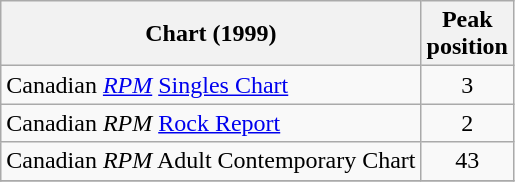<table class="wikitable sortable">
<tr>
<th>Chart (1999)</th>
<th>Peak<br>position</th>
</tr>
<tr>
<td>Canadian <em><a href='#'>RPM</a></em> <a href='#'>Singles Chart</a></td>
<td align="center">3</td>
</tr>
<tr>
<td>Canadian <em>RPM</em> <a href='#'>Rock Report</a></td>
<td align="center">2</td>
</tr>
<tr>
<td>Canadian <em>RPM</em> Adult Contemporary Chart</td>
<td align="center">43</td>
</tr>
<tr>
</tr>
</table>
